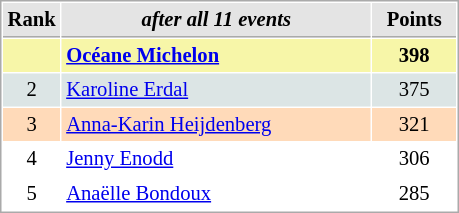<table cellspacing="1" cellpadding="3" style="border:1px solid #AAAAAA;font-size:86%">
<tr style="background-color: #E4E4E4;">
<th style="border-bottom:1px solid #AAAAAA; width: 10px;">Rank</th>
<th style="border-bottom:1px solid #AAAAAA; width: 200px;"><em>after all 11 events</em></th>
<th style="border-bottom:1px solid #AAAAAA; width: 50px;">Points</th>
</tr>
<tr style="background:#f7f6a8;">
<td align=center></td>
<td> <strong><a href='#'>Océane Michelon</a></strong></td>
<td align=center><strong>398</strong></td>
</tr>
<tr style="background:#dce5e5;">
<td align=center>2</td>
<td> <a href='#'>Karoline Erdal</a></td>
<td align=center>375</td>
</tr>
<tr style="background:#ffdab9;">
<td align=center>3</td>
<td> <a href='#'>Anna-Karin Heijdenberg</a></td>
<td align=center>321</td>
</tr>
<tr>
<td align=center>4</td>
<td> <a href='#'>Jenny Enodd</a></td>
<td align=center>306</td>
</tr>
<tr>
<td align=center>5</td>
<td> <a href='#'>Anaëlle Bondoux</a></td>
<td align=center>285</td>
</tr>
</table>
